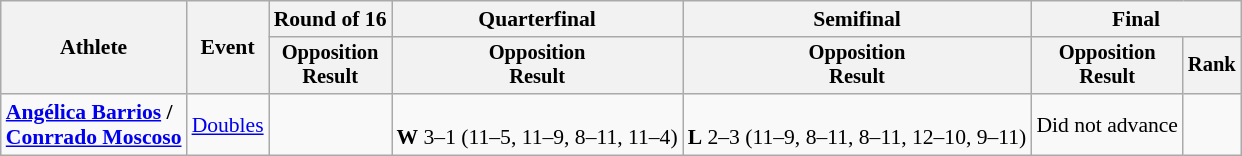<table class=wikitable style=font-size:90%;text-align:center>
<tr>
<th rowspan=2>Athlete</th>
<th rowspan=2>Event</th>
<th>Round of 16</th>
<th>Quarterfinal</th>
<th>Semifinal</th>
<th colspan=2>Final</th>
</tr>
<tr style=font-size:95%>
<th>Opposition<br>Result</th>
<th>Opposition<br>Result</th>
<th>Opposition<br>Result</th>
<th>Opposition<br>Result</th>
<th>Rank</th>
</tr>
<tr>
<td align=left><strong><a href='#'>Angélica Barrios</a> /<br><a href='#'>Conrrado Moscoso</a></strong></td>
<td align=left><a href='#'>Doubles</a></td>
<td></td>
<td><br><strong>W</strong> 3–1 (11–5, 11–9, 8–11, 11–4)</td>
<td><br><strong>L</strong> 2–3 (11–9, 8–11, 8–11, 12–10, 9–11)</td>
<td colspan=1>Did not advance</td>
<td></td>
</tr>
</table>
